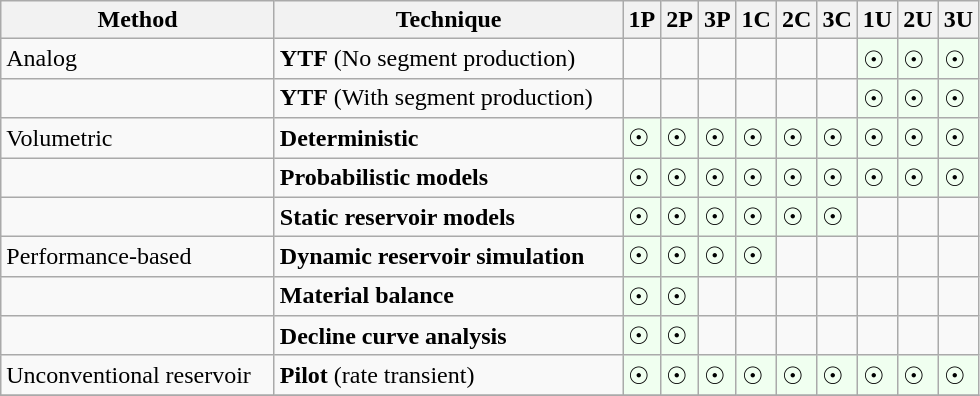<table class="wikitable">
<tr>
<th scope="col" style="width: 175px;">Method</th>
<th scope="col" style="width: 225px;">Technique</th>
<th scope="col" style="width: 10px;">1P</th>
<th scope="col" style="width: 10px;">2P</th>
<th scope="col" style="width: 10px;">3P</th>
<th scope="col" style="width: 10px;">1C</th>
<th scope="col" style="width: 10px;">2C</th>
<th scope="col" style="width: 10px;">3C</th>
<th scope="col" style="width: 10px;">1U</th>
<th scope="col" style="width: 10px;">2U</th>
<th scope="col" style="width: 10px;">3U</th>
</tr>
<tr>
<td>Analog</td>
<td align=left><strong>YTF</strong> (No segment production)</td>
<td></td>
<td></td>
<td></td>
<td></td>
<td></td>
<td></td>
<td style='background: #f0fff0;'>☉</td>
<td style='background: #f0fff0;'>☉</td>
<td style='background: #f0fff0;'>☉</td>
</tr>
<tr>
<td></td>
<td align=left><strong>YTF</strong> (With segment production)</td>
<td></td>
<td></td>
<td></td>
<td></td>
<td></td>
<td></td>
<td style='background: #f0fff0;'>☉</td>
<td style='background: #f0fff0;'>☉</td>
<td style='background: #f0fff0;'>☉</td>
</tr>
<tr>
<td>Volumetric</td>
<td align=left><strong>Deterministic</strong></td>
<td style='background: #f0fff0;'>☉</td>
<td style='background: #f0fff0;'>☉</td>
<td style='background: #f0fff0;'>☉</td>
<td style='background: #f0fff0;'>☉</td>
<td style='background: #f0fff0;'>☉</td>
<td style='background: #f0fff0;'>☉</td>
<td style='background: #f0fff0;'>☉</td>
<td style='background: #f0fff0;'>☉</td>
<td style='background: #f0fff0;'>☉</td>
</tr>
<tr>
<td></td>
<td align=left><strong>Probabilistic models</strong></td>
<td style='background: #f0fff0;'>☉</td>
<td style='background: #f0fff0;'>☉</td>
<td style='background: #f0fff0;'>☉</td>
<td style='background: #f0fff0;'>☉</td>
<td style='background: #f0fff0;'>☉</td>
<td style='background: #f0fff0;'>☉</td>
<td style='background: #f0fff0;'>☉</td>
<td style='background: #f0fff0;'>☉</td>
<td style='background: #f0fff0;'>☉</td>
</tr>
<tr>
<td></td>
<td align=left><strong>Static reservoir models</strong></td>
<td style='background: #f0fff0;'>☉</td>
<td style='background: #f0fff0;'>☉</td>
<td style='background: #f0fff0;'>☉</td>
<td style='background: #f0fff0;'>☉</td>
<td style='background: #f0fff0;'>☉</td>
<td style='background: #f0fff0;'>☉</td>
<td></td>
<td></td>
<td></td>
</tr>
<tr>
<td>Performance-based</td>
<td align=left><strong>Dynamic reservoir simulation</strong></td>
<td style='background: #f0fff0;'>☉</td>
<td style='background: #f0fff0;'>☉</td>
<td style='background: #f0fff0;'>☉</td>
<td style='background: #f0fff0;'>☉</td>
<td></td>
<td></td>
<td></td>
<td></td>
<td></td>
</tr>
<tr>
<td></td>
<td align=left><strong>Material balance</strong></td>
<td style='background: #f0fff0;'>☉</td>
<td style='background: #f0fff0;'>☉</td>
<td></td>
<td></td>
<td></td>
<td></td>
<td></td>
<td></td>
<td></td>
</tr>
<tr>
<td></td>
<td align=left><strong>Decline curve analysis</strong></td>
<td style='background: #f0fff0;'>☉</td>
<td style='background: #f0fff0;'>☉</td>
<td></td>
<td></td>
<td></td>
<td></td>
<td></td>
<td></td>
<td></td>
</tr>
<tr>
<td>Unconventional reservoir</td>
<td align=left><strong>Pilot</strong> (rate transient)</td>
<td style='background: #f0fff0;'>☉</td>
<td style='background: #f0fff0;'>☉</td>
<td style='background: #f0fff0;'>☉</td>
<td style='background: #f0fff0;'>☉</td>
<td style='background: #f0fff0;'>☉</td>
<td style='background: #f0fff0;'>☉</td>
<td style='background: #f0fff0;'>☉</td>
<td style='background: #f0fff0;'>☉</td>
<td style='background: #f0fff0;'>☉</td>
</tr>
<tr>
</tr>
</table>
